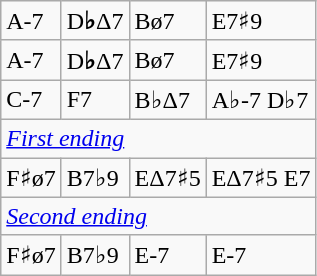<table class="wikitable">
<tr>
<td>A-7</td>
<td>D<strong>♭</strong>Δ7</td>
<td>Bø7</td>
<td>E7♯9</td>
</tr>
<tr>
<td>A-7</td>
<td>D<strong>♭</strong>Δ7</td>
<td>Bø7</td>
<td>E7♯9</td>
</tr>
<tr>
<td>C-7</td>
<td>F7</td>
<td>B♭Δ7</td>
<td>A♭-7 D♭7</td>
</tr>
<tr>
<td colspan="4"><em><a href='#'>First ending</a></em></td>
</tr>
<tr>
<td>F♯ø7</td>
<td>B7♭9</td>
<td>EΔ7♯5</td>
<td>EΔ7♯5 E7</td>
</tr>
<tr>
<td colspan="4"><a href='#'><em>Second ending</em></a></td>
</tr>
<tr>
<td>F♯ø7</td>
<td>B7♭9</td>
<td>E-7</td>
<td>E-7</td>
</tr>
</table>
